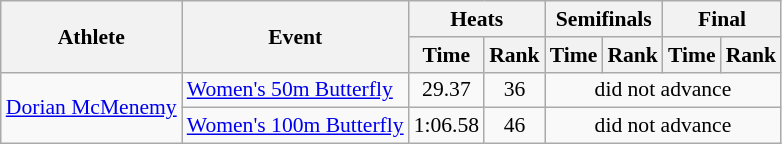<table class=wikitable style="font-size:90%">
<tr>
<th rowspan="2">Athlete</th>
<th rowspan="2">Event</th>
<th colspan="2">Heats</th>
<th colspan="2">Semifinals</th>
<th colspan="2">Final</th>
</tr>
<tr>
<th>Time</th>
<th>Rank</th>
<th>Time</th>
<th>Rank</th>
<th>Time</th>
<th>Rank</th>
</tr>
<tr>
<td rowspan="2"><a href='#'>Dorian McMenemy</a></td>
<td><a href='#'>Women's 50m Butterfly</a></td>
<td align=center>29.37</td>
<td align=center>36</td>
<td align=center colspan=4>did not advance</td>
</tr>
<tr>
<td><a href='#'>Women's 100m Butterfly</a></td>
<td align=center>1:06.58</td>
<td align=center>46</td>
<td align=center colspan=4>did not advance</td>
</tr>
</table>
